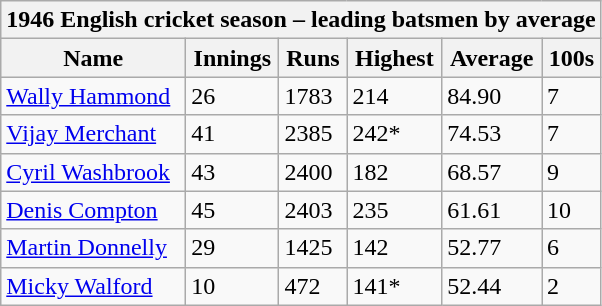<table class="wikitable">
<tr>
<th bgcolor="#efefef" colspan="7">1946 English cricket season – leading batsmen by average</th>
</tr>
<tr bgcolor="#efefef">
<th>Name</th>
<th>Innings</th>
<th>Runs</th>
<th>Highest</th>
<th>Average</th>
<th>100s</th>
</tr>
<tr>
<td><a href='#'>Wally Hammond</a></td>
<td>26</td>
<td>1783</td>
<td>214</td>
<td>84.90</td>
<td>7</td>
</tr>
<tr>
<td><a href='#'>Vijay Merchant</a></td>
<td>41</td>
<td>2385</td>
<td>242*</td>
<td>74.53</td>
<td>7</td>
</tr>
<tr>
<td><a href='#'>Cyril Washbrook</a></td>
<td>43</td>
<td>2400</td>
<td>182</td>
<td>68.57</td>
<td>9</td>
</tr>
<tr>
<td><a href='#'>Denis Compton</a></td>
<td>45</td>
<td>2403</td>
<td>235</td>
<td>61.61</td>
<td>10</td>
</tr>
<tr>
<td><a href='#'>Martin Donnelly</a></td>
<td>29</td>
<td>1425</td>
<td>142</td>
<td>52.77</td>
<td>6</td>
</tr>
<tr>
<td><a href='#'>Micky Walford</a></td>
<td>10</td>
<td>472</td>
<td>141*</td>
<td>52.44</td>
<td>2</td>
</tr>
</table>
